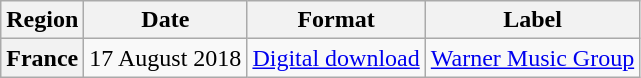<table class="wikitable plainrowheaders" style="text-align:center;">
<tr>
<th>Region</th>
<th>Date</th>
<th>Format</th>
<th>Label</th>
</tr>
<tr>
<th scope="row">France</th>
<td>17 August 2018</td>
<td><a href='#'>Digital download</a></td>
<td><a href='#'>Warner Music Group</a></td>
</tr>
</table>
